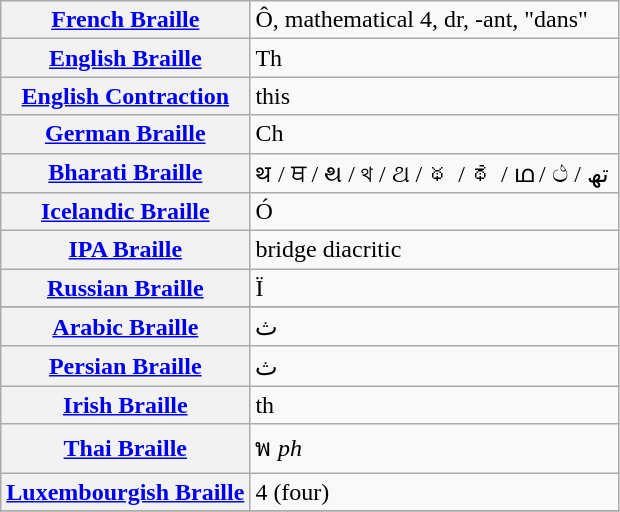<table class="wikitable">
<tr>
<th align=left><a href='#'>French Braille</a></th>
<td>Ô, mathematical 4, dr, -ant, "dans"</td>
</tr>
<tr>
<th align=left><a href='#'>English Braille</a></th>
<td>Th</td>
</tr>
<tr>
<th align=left><a href='#'>English Contraction</a></th>
<td>this</td>
</tr>
<tr>
<th align=left><a href='#'>German Braille</a></th>
<td>Ch</td>
</tr>
<tr>
<th align=left><a href='#'>Bharati Braille</a></th>
<td>थ / ਥ / થ / থ / ଥ / థ / ಥ / ഥ / ථ / تھ ‎</td>
</tr>
<tr>
<th align=left><a href='#'>Icelandic Braille</a></th>
<td>Ó</td>
</tr>
<tr>
<th align=left><a href='#'>IPA Braille</a></th>
<td>bridge diacritic</td>
</tr>
<tr>
<th align=left><a href='#'>Russian Braille</a></th>
<td>Ї</td>
</tr>
<tr>
</tr>
<tr>
<th align=left><a href='#'>Arabic Braille</a></th>
<td>ث</td>
</tr>
<tr>
<th align=left><a href='#'>Persian Braille</a></th>
<td>ث</td>
</tr>
<tr>
<th align=left><a href='#'>Irish Braille</a></th>
<td>th</td>
</tr>
<tr>
<th align=left><a href='#'>Thai Braille</a></th>
<td>พ <em>ph</em></td>
</tr>
<tr>
<th align=left><a href='#'>Luxembourgish Braille</a></th>
<td>4 (four)</td>
</tr>
<tr>
</tr>
</table>
